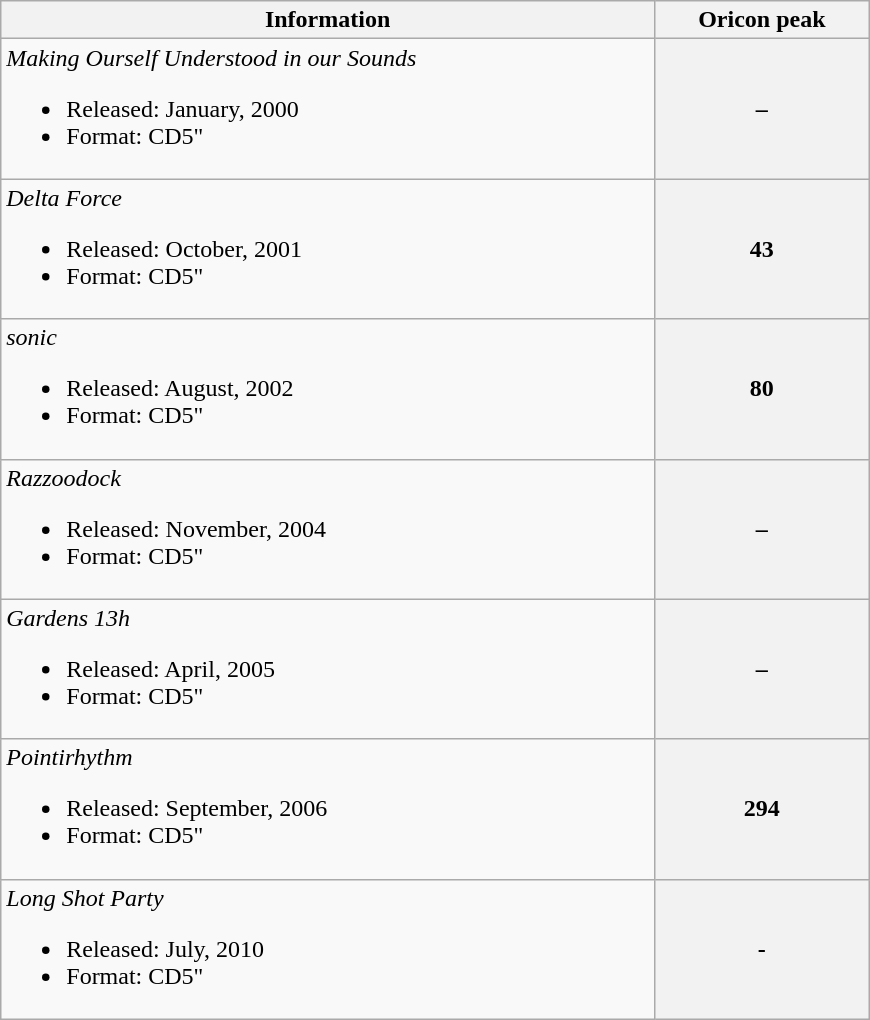<table class="wikitable" width="580px">
<tr>
<th align="left">Information</th>
<th align="left">Oricon peak</th>
</tr>
<tr>
<td align="left"><em>Making Ourself Understood in our Sounds</em><br><ul><li>Released: January, 2000</li><li>Format: CD5"</li></ul></td>
<th align="left">–</th>
</tr>
<tr>
<td align="left"><em>Delta Force</em><br><ul><li>Released: October, 2001</li><li>Format: CD5"</li></ul></td>
<th align="left">43</th>
</tr>
<tr>
<td align="left"><em>sonic</em><br><ul><li>Released: August, 2002</li><li>Format: CD5"</li></ul></td>
<th align="left">80</th>
</tr>
<tr>
<td align="left"><em>Razzoodock</em><br><ul><li>Released: November, 2004</li><li>Format: CD5"</li></ul></td>
<th align="left">–</th>
</tr>
<tr>
<td align="left"><em>Gardens 13h</em><br><ul><li>Released: April, 2005</li><li>Format: CD5"</li></ul></td>
<th align="left">–</th>
</tr>
<tr>
<td align="left"><em>Pointirhythm</em><br><ul><li>Released: September, 2006</li><li>Format: CD5"</li></ul></td>
<th align="left">294</th>
</tr>
<tr>
<td align="left"><em>Long Shot Party</em><br><ul><li>Released: July, 2010</li><li>Format: CD5"</li></ul></td>
<th align="left">-</th>
</tr>
</table>
